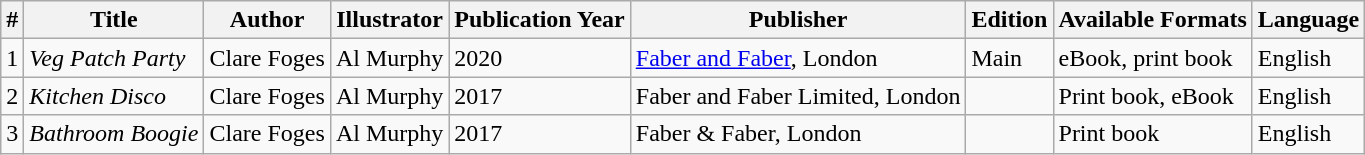<table class="wikitable">
<tr>
<th>#</th>
<th>Title</th>
<th>Author</th>
<th>Illustrator</th>
<th>Publication Year</th>
<th>Publisher</th>
<th>Edition</th>
<th>Available Formats</th>
<th>Language</th>
</tr>
<tr>
<td>1</td>
<td><em>Veg Patch Party</em></td>
<td>Clare Foges</td>
<td>Al Murphy</td>
<td>2020</td>
<td><a href='#'>Faber and Faber</a>, London</td>
<td>Main</td>
<td>eBook, print book</td>
<td>English</td>
</tr>
<tr>
<td>2</td>
<td><em>Kitchen Disco</em></td>
<td>Clare Foges</td>
<td>Al Murphy</td>
<td>2017</td>
<td>Faber and Faber Limited, London</td>
<td></td>
<td>Print book, eBook</td>
<td>English</td>
</tr>
<tr>
<td>3</td>
<td><em>Bathroom Boogie</em></td>
<td>Clare Foges</td>
<td>Al Murphy</td>
<td>2017</td>
<td>Faber & Faber, London</td>
<td></td>
<td>Print book</td>
<td>English</td>
</tr>
</table>
